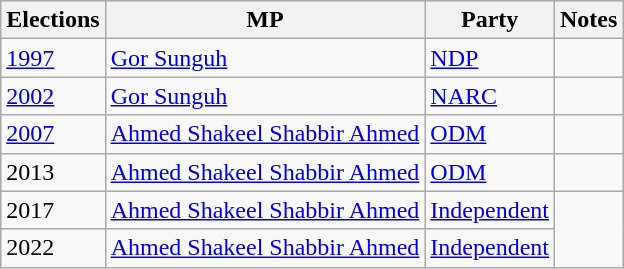<table class="wikitable">
<tr>
<th>Elections</th>
<th>MP </th>
<th>Party</th>
<th>Notes</th>
</tr>
<tr>
<td><a href='#'>1997</a></td>
<td><a href='#'>Gor Sunguh</a></td>
<td><a href='#'>NDP</a></td>
<td></td>
</tr>
<tr>
<td><a href='#'>2002</a></td>
<td><a href='#'>Gor Sunguh</a></td>
<td><a href='#'>NARC</a></td>
<td></td>
</tr>
<tr>
<td><a href='#'>2007</a></td>
<td><a href='#'>Ahmed Shakeel Shabbir Ahmed</a></td>
<td><a href='#'>ODM</a></td>
</tr>
<tr>
<td>2013</td>
<td><a href='#'>Ahmed Shakeel Shabbir Ahmed</a></td>
<td><a href='#'>ODM</a></td>
<td></td>
</tr>
<tr>
<td>2017</td>
<td><a href='#'>Ahmed Shakeel Shabbir Ahmed</a></td>
<td><a href='#'>Independent</a></td>
</tr>
<tr>
<td>2022</td>
<td><a href='#'>Ahmed Shakeel Shabbir Ahmed</a></td>
<td><a href='#'>Independent</a></td>
</tr>
</table>
